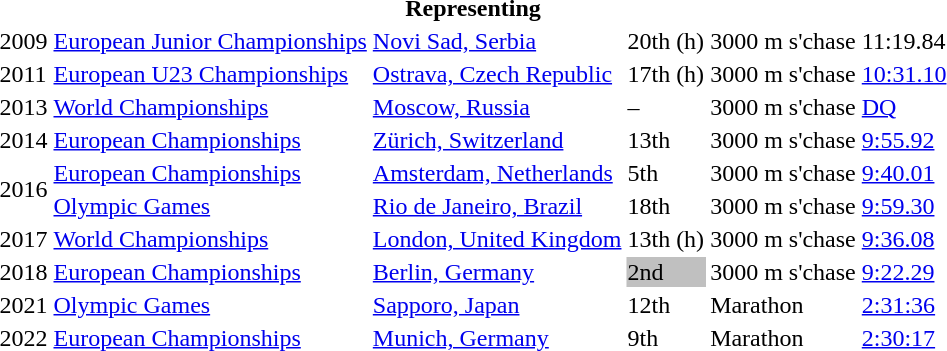<table>
<tr>
<th colspan="6">Representing </th>
</tr>
<tr>
<td>2009</td>
<td><a href='#'>European Junior Championships</a></td>
<td><a href='#'>Novi Sad, Serbia</a></td>
<td>20th (h)</td>
<td>3000 m s'chase</td>
<td>11:19.84</td>
</tr>
<tr>
<td>2011</td>
<td><a href='#'>European U23 Championships</a></td>
<td><a href='#'>Ostrava, Czech Republic</a></td>
<td>17th (h)</td>
<td>3000 m s'chase</td>
<td><a href='#'>10:31.10</a></td>
</tr>
<tr>
<td>2013</td>
<td><a href='#'>World Championships</a></td>
<td><a href='#'>Moscow, Russia</a></td>
<td>–</td>
<td>3000 m s'chase</td>
<td><a href='#'>DQ</a></td>
</tr>
<tr>
<td>2014</td>
<td><a href='#'>European Championships</a></td>
<td><a href='#'>Zürich, Switzerland</a></td>
<td>13th</td>
<td>3000 m s'chase</td>
<td><a href='#'>9:55.92</a></td>
</tr>
<tr>
<td rowspan=2>2016</td>
<td><a href='#'>European Championships</a></td>
<td><a href='#'>Amsterdam, Netherlands</a></td>
<td>5th</td>
<td>3000 m s'chase</td>
<td><a href='#'>9:40.01</a></td>
</tr>
<tr>
<td><a href='#'>Olympic Games</a></td>
<td><a href='#'>Rio de Janeiro, Brazil</a></td>
<td>18th</td>
<td>3000 m s'chase</td>
<td><a href='#'>9:59.30</a></td>
</tr>
<tr>
<td>2017</td>
<td><a href='#'>World Championships</a></td>
<td><a href='#'>London, United Kingdom</a></td>
<td>13th (h)</td>
<td>3000 m s'chase</td>
<td><a href='#'>9:36.08</a></td>
</tr>
<tr>
<td>2018</td>
<td><a href='#'>European Championships</a></td>
<td><a href='#'>Berlin, Germany</a></td>
<td bgcolor=silver>2nd</td>
<td>3000 m s'chase</td>
<td><a href='#'>9:22.29</a></td>
</tr>
<tr>
<td>2021</td>
<td><a href='#'>Olympic Games</a></td>
<td><a href='#'>Sapporo, Japan</a></td>
<td>12th</td>
<td>Marathon</td>
<td><a href='#'>2:31:36</a></td>
</tr>
<tr>
<td>2022</td>
<td><a href='#'>European Championships</a></td>
<td><a href='#'>Munich, Germany</a></td>
<td>9th</td>
<td>Marathon</td>
<td><a href='#'>2:30:17</a></td>
</tr>
</table>
